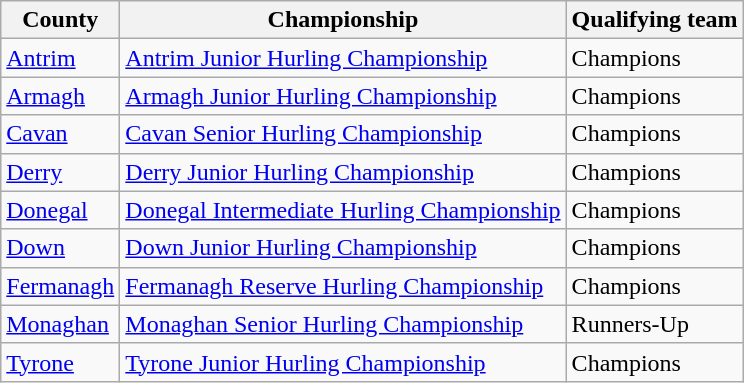<table class="wikitable">
<tr>
<th>County</th>
<th>Championship</th>
<th>Qualifying team</th>
</tr>
<tr>
<td> <a href='#'>Antrim</a></td>
<td><a href='#'>Antrim Junior Hurling Championship</a></td>
<td>Champions</td>
</tr>
<tr>
<td> <a href='#'>Armagh</a></td>
<td><a href='#'>Armagh Junior Hurling Championship</a></td>
<td>Champions</td>
</tr>
<tr>
<td> <a href='#'>Cavan</a></td>
<td><a href='#'>Cavan Senior Hurling Championship</a></td>
<td>Champions</td>
</tr>
<tr>
<td> <a href='#'>Derry</a></td>
<td><a href='#'>Derry Junior Hurling Championship</a></td>
<td>Champions</td>
</tr>
<tr>
<td> <a href='#'>Donegal</a></td>
<td><a href='#'>Donegal Intermediate Hurling Championship</a></td>
<td>Champions</td>
</tr>
<tr>
<td> <a href='#'>Down</a></td>
<td><a href='#'>Down Junior Hurling Championship</a></td>
<td>Champions</td>
</tr>
<tr>
<td> <a href='#'>Fermanagh</a></td>
<td><a href='#'>Fermanagh Reserve Hurling Championship</a></td>
<td>Champions</td>
</tr>
<tr>
<td> <a href='#'>Monaghan</a></td>
<td><a href='#'>Monaghan Senior Hurling Championship</a></td>
<td>Runners-Up</td>
</tr>
<tr>
<td> <a href='#'>Tyrone</a></td>
<td><a href='#'>Tyrone Junior Hurling Championship</a></td>
<td>Champions</td>
</tr>
</table>
